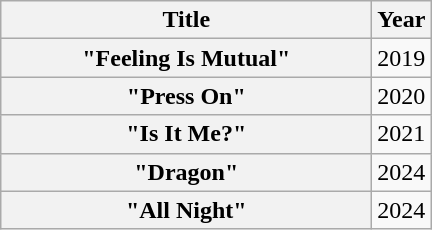<table class="wikitable plainrowheaders" style="text-align:left;">
<tr>
<th scope="col" style="width:15em;">Title</th>
<th scope="col">Year</th>
</tr>
<tr>
<th scope="row">"Feeling Is Mutual"<br></th>
<td>2019</td>
</tr>
<tr>
<th scope="row">"Press On"</th>
<td>2020</td>
</tr>
<tr>
<th scope="row">"Is It Me?"</th>
<td>2021</td>
</tr>
<tr>
<th scope="row">"Dragon"</th>
<td>2024</td>
</tr>
<tr>
<th scope="row">"All Night"</th>
<td>2024</td>
</tr>
</table>
